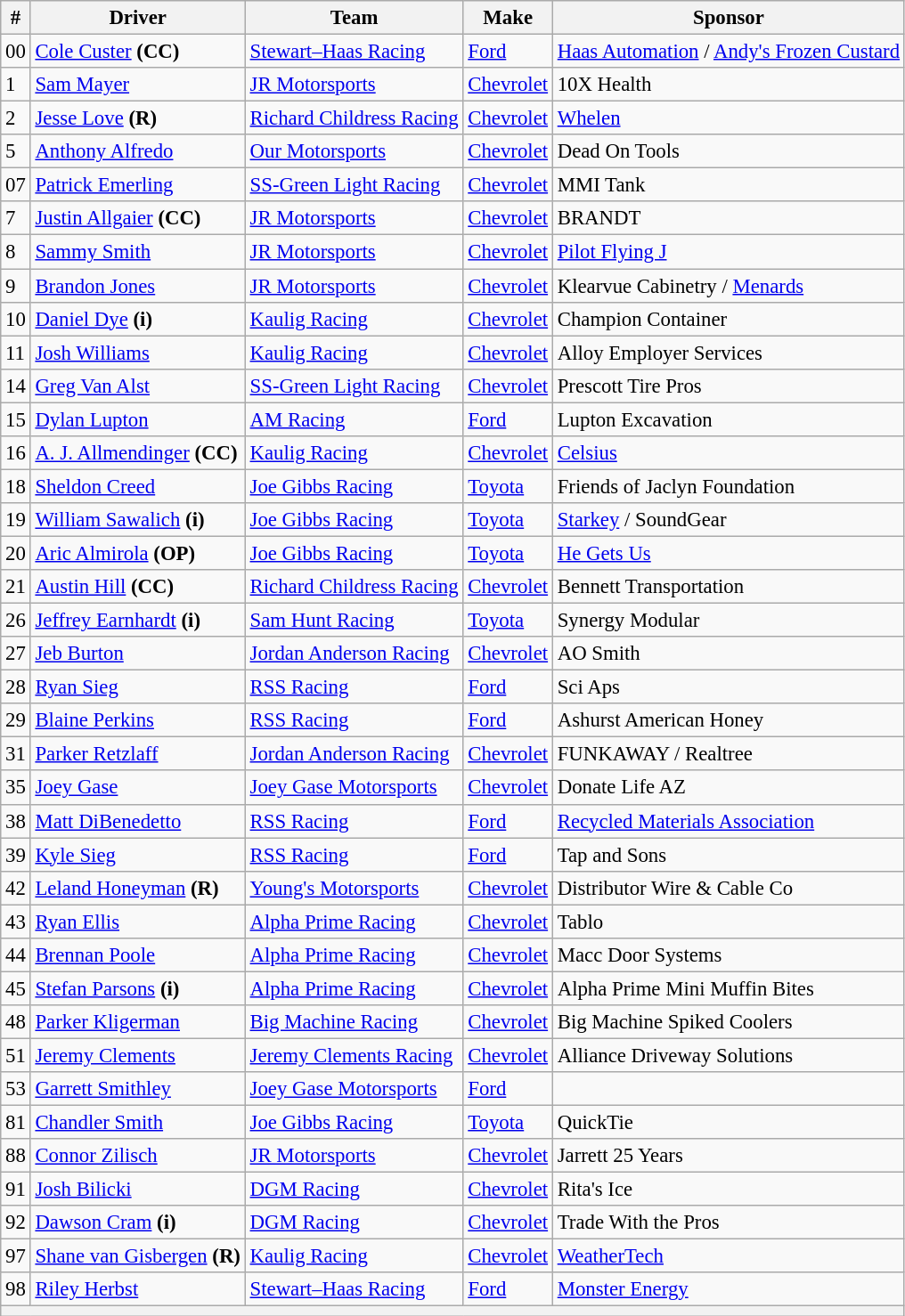<table class="wikitable" style="font-size:95%">
<tr>
<th>#</th>
<th>Driver</th>
<th>Team</th>
<th>Make</th>
<th>Sponsor</th>
</tr>
<tr>
<td>00</td>
<td><a href='#'>Cole Custer</a> <strong>(CC)</strong></td>
<td><a href='#'>Stewart–Haas Racing</a></td>
<td><a href='#'>Ford</a></td>
<td><a href='#'>Haas Automation</a> / <a href='#'>Andy's Frozen Custard</a></td>
</tr>
<tr>
<td>1</td>
<td><a href='#'>Sam Mayer</a></td>
<td><a href='#'>JR Motorsports</a></td>
<td><a href='#'>Chevrolet</a></td>
<td>10X Health</td>
</tr>
<tr>
<td>2</td>
<td><a href='#'>Jesse Love</a> <strong>(R)</strong></td>
<td nowrap><a href='#'>Richard Childress Racing</a></td>
<td><a href='#'>Chevrolet</a></td>
<td><a href='#'>Whelen</a></td>
</tr>
<tr>
<td>5</td>
<td><a href='#'>Anthony Alfredo</a></td>
<td><a href='#'>Our Motorsports</a></td>
<td><a href='#'>Chevrolet</a></td>
<td>Dead On Tools</td>
</tr>
<tr>
<td>07</td>
<td><a href='#'>Patrick Emerling</a></td>
<td><a href='#'>SS-Green Light Racing</a></td>
<td><a href='#'>Chevrolet</a></td>
<td>MMI Tank</td>
</tr>
<tr>
<td>7</td>
<td><a href='#'>Justin Allgaier</a> <strong>(CC)</strong></td>
<td><a href='#'>JR Motorsports</a></td>
<td><a href='#'>Chevrolet</a></td>
<td>BRANDT</td>
</tr>
<tr>
<td>8</td>
<td><a href='#'>Sammy Smith</a></td>
<td><a href='#'>JR Motorsports</a></td>
<td><a href='#'>Chevrolet</a></td>
<td><a href='#'>Pilot Flying J</a></td>
</tr>
<tr>
<td>9</td>
<td><a href='#'>Brandon Jones</a></td>
<td><a href='#'>JR Motorsports</a></td>
<td><a href='#'>Chevrolet</a></td>
<td>Klearvue Cabinetry / <a href='#'>Menards</a></td>
</tr>
<tr>
<td>10</td>
<td><a href='#'>Daniel Dye</a> <strong>(i)</strong></td>
<td><a href='#'>Kaulig Racing</a></td>
<td><a href='#'>Chevrolet</a></td>
<td>Champion Container</td>
</tr>
<tr>
<td>11</td>
<td><a href='#'>Josh Williams</a></td>
<td><a href='#'>Kaulig Racing</a></td>
<td><a href='#'>Chevrolet</a></td>
<td>Alloy Employer Services</td>
</tr>
<tr>
<td>14</td>
<td><a href='#'>Greg Van Alst</a></td>
<td><a href='#'>SS-Green Light Racing</a></td>
<td><a href='#'>Chevrolet</a></td>
<td>Prescott Tire Pros</td>
</tr>
<tr>
<td>15</td>
<td><a href='#'>Dylan Lupton</a></td>
<td><a href='#'>AM Racing</a></td>
<td><a href='#'>Ford</a></td>
<td>Lupton Excavation</td>
</tr>
<tr>
<td>16</td>
<td><a href='#'>A. J. Allmendinger</a> <strong>(CC)</strong></td>
<td><a href='#'>Kaulig Racing</a></td>
<td><a href='#'>Chevrolet</a></td>
<td><a href='#'>Celsius</a></td>
</tr>
<tr>
<td>18</td>
<td><a href='#'>Sheldon Creed</a></td>
<td><a href='#'>Joe Gibbs Racing</a></td>
<td><a href='#'>Toyota</a></td>
<td>Friends of Jaclyn Foundation</td>
</tr>
<tr>
<td>19</td>
<td><a href='#'>William Sawalich</a> <strong>(i)</strong></td>
<td><a href='#'>Joe Gibbs Racing</a></td>
<td><a href='#'>Toyota</a></td>
<td><a href='#'>Starkey</a> / SoundGear</td>
</tr>
<tr>
<td>20</td>
<td><a href='#'>Aric Almirola</a> <strong>(OP)</strong></td>
<td><a href='#'>Joe Gibbs Racing</a></td>
<td><a href='#'>Toyota</a></td>
<td><a href='#'>He Gets Us</a></td>
</tr>
<tr>
<td>21</td>
<td><a href='#'>Austin Hill</a> <strong>(CC)</strong></td>
<td><a href='#'>Richard Childress Racing</a></td>
<td><a href='#'>Chevrolet</a></td>
<td>Bennett Transportation</td>
</tr>
<tr>
<td>26</td>
<td><a href='#'>Jeffrey Earnhardt</a> <strong>(i)</strong></td>
<td><a href='#'>Sam Hunt Racing</a></td>
<td><a href='#'>Toyota</a></td>
<td>Synergy Modular</td>
</tr>
<tr>
<td>27</td>
<td><a href='#'>Jeb Burton</a></td>
<td><a href='#'>Jordan Anderson Racing</a></td>
<td><a href='#'>Chevrolet</a></td>
<td>AO Smith</td>
</tr>
<tr>
<td>28</td>
<td><a href='#'>Ryan Sieg</a></td>
<td><a href='#'>RSS Racing</a></td>
<td><a href='#'>Ford</a></td>
<td>Sci Aps</td>
</tr>
<tr>
<td>29</td>
<td><a href='#'>Blaine Perkins</a></td>
<td><a href='#'>RSS Racing</a></td>
<td><a href='#'>Ford</a></td>
<td>Ashurst American Honey</td>
</tr>
<tr>
<td>31</td>
<td><a href='#'>Parker Retzlaff</a></td>
<td><a href='#'>Jordan Anderson Racing</a></td>
<td><a href='#'>Chevrolet</a></td>
<td>FUNKAWAY / Realtree</td>
</tr>
<tr>
<td>35</td>
<td><a href='#'>Joey Gase</a></td>
<td><a href='#'>Joey Gase Motorsports</a></td>
<td><a href='#'>Chevrolet</a></td>
<td>Donate Life AZ</td>
</tr>
<tr>
<td>38</td>
<td><a href='#'>Matt DiBenedetto</a></td>
<td><a href='#'>RSS Racing</a></td>
<td><a href='#'>Ford</a></td>
<td nowrap><a href='#'>Recycled Materials Association</a></td>
</tr>
<tr>
<td>39</td>
<td><a href='#'>Kyle Sieg</a></td>
<td><a href='#'>RSS Racing</a></td>
<td><a href='#'>Ford</a></td>
<td>Tap and Sons</td>
</tr>
<tr>
<td>42</td>
<td><a href='#'>Leland Honeyman</a> <strong>(R)</strong></td>
<td><a href='#'>Young's Motorsports</a></td>
<td><a href='#'>Chevrolet</a></td>
<td>Distributor Wire & Cable Co</td>
</tr>
<tr>
<td>43</td>
<td><a href='#'>Ryan Ellis</a></td>
<td><a href='#'>Alpha Prime Racing</a></td>
<td><a href='#'>Chevrolet</a></td>
<td>Tablo</td>
</tr>
<tr>
<td>44</td>
<td><a href='#'>Brennan Poole</a></td>
<td><a href='#'>Alpha Prime Racing</a></td>
<td><a href='#'>Chevrolet</a></td>
<td>Macc Door Systems</td>
</tr>
<tr>
<td>45</td>
<td><a href='#'>Stefan Parsons</a> <strong>(i)</strong></td>
<td><a href='#'>Alpha Prime Racing</a></td>
<td><a href='#'>Chevrolet</a></td>
<td>Alpha Prime Mini Muffin Bites</td>
</tr>
<tr>
<td>48</td>
<td><a href='#'>Parker Kligerman</a></td>
<td><a href='#'>Big Machine Racing</a></td>
<td><a href='#'>Chevrolet</a></td>
<td>Big Machine Spiked Coolers</td>
</tr>
<tr>
<td>51</td>
<td><a href='#'>Jeremy Clements</a></td>
<td nowrap=""><a href='#'>Jeremy Clements Racing</a></td>
<td><a href='#'>Chevrolet</a></td>
<td nowrap="">Alliance Driveway Solutions</td>
</tr>
<tr>
<td>53</td>
<td><a href='#'>Garrett Smithley</a></td>
<td><a href='#'>Joey Gase Motorsports</a></td>
<td><a href='#'>Ford</a></td>
<td></td>
</tr>
<tr>
<td>81</td>
<td><a href='#'>Chandler Smith</a></td>
<td><a href='#'>Joe Gibbs Racing</a></td>
<td><a href='#'>Toyota</a></td>
<td>QuickTie</td>
</tr>
<tr>
<td>88</td>
<td><a href='#'>Connor Zilisch</a></td>
<td><a href='#'>JR Motorsports</a></td>
<td><a href='#'>Chevrolet</a></td>
<td>Jarrett 25 Years</td>
</tr>
<tr>
<td>91</td>
<td><a href='#'>Josh Bilicki</a></td>
<td><a href='#'>DGM Racing</a></td>
<td><a href='#'>Chevrolet</a></td>
<td>Rita's Ice</td>
</tr>
<tr>
<td>92</td>
<td><a href='#'>Dawson Cram</a> <strong>(i)</strong></td>
<td><a href='#'>DGM Racing</a></td>
<td><a href='#'>Chevrolet</a></td>
<td>Trade With the Pros</td>
</tr>
<tr>
<td>97</td>
<td nowrap><a href='#'>Shane van Gisbergen</a> <strong>(R)</strong></td>
<td><a href='#'>Kaulig Racing</a></td>
<td><a href='#'>Chevrolet</a></td>
<td><a href='#'>WeatherTech</a></td>
</tr>
<tr>
<td>98</td>
<td><a href='#'>Riley Herbst</a></td>
<td><a href='#'>Stewart–Haas Racing</a></td>
<td><a href='#'>Ford</a></td>
<td><a href='#'>Monster Energy</a></td>
</tr>
<tr>
<th colspan="5"></th>
</tr>
</table>
